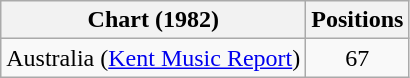<table class="wikitable sortable">
<tr>
<th>Chart (1982)</th>
<th>Positions</th>
</tr>
<tr>
<td>Australia (<a href='#'>Kent Music Report</a>)</td>
<td style="text-align:center;">67</td>
</tr>
</table>
